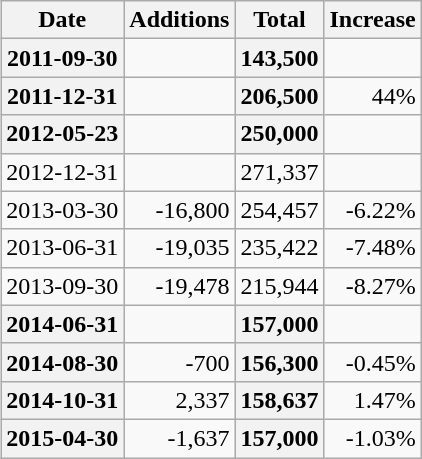<table class="wikitable" style="float:right; text-align:right;">
<tr>
<th>Date</th>
<th>Additions</th>
<th>Total</th>
<th>Increase</th>
</tr>
<tr>
<th>2011-09-30</th>
<td></td>
<th>143,500</th>
<td></td>
</tr>
<tr>
<th>2011-12-31</th>
<td></td>
<th>206,500</th>
<td>44%</td>
</tr>
<tr>
<th>2012-05-23</th>
<td></td>
<th>250,000</th>
<td></td>
</tr>
<tr>
<td>2012-12-31</td>
<td></td>
<td>271,337</td>
<td></td>
</tr>
<tr>
<td>2013-03-30</td>
<td>-16,800</td>
<td>254,457</td>
<td>-6.22%</td>
</tr>
<tr>
<td>2013-06-31</td>
<td>-19,035</td>
<td>235,422</td>
<td>-7.48%</td>
</tr>
<tr>
<td>2013-09-30</td>
<td>-19,478</td>
<td>215,944</td>
<td>-8.27%</td>
</tr>
<tr>
<th>2014-06-31</th>
<td></td>
<th>157,000</th>
<td></td>
</tr>
<tr>
<th>2014-08-30</th>
<td>-700</td>
<th>156,300</th>
<td>-0.45%</td>
</tr>
<tr>
<th>2014-10-31</th>
<td>2,337</td>
<th>158,637</th>
<td>1.47%</td>
</tr>
<tr>
<th>2015-04-30</th>
<td>-1,637</td>
<th>157,000</th>
<td>-1.03%</td>
</tr>
</table>
